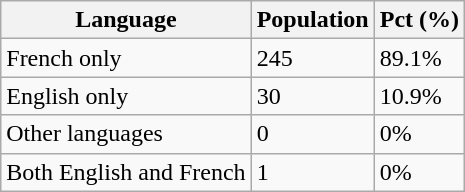<table class="wikitable">
<tr>
<th>Language</th>
<th>Population</th>
<th>Pct (%)</th>
</tr>
<tr>
<td>French only</td>
<td>245</td>
<td>89.1%</td>
</tr>
<tr>
<td>English only</td>
<td>30</td>
<td>10.9%</td>
</tr>
<tr>
<td>Other languages</td>
<td>0</td>
<td>0%</td>
</tr>
<tr>
<td>Both English and French</td>
<td>1</td>
<td>0%</td>
</tr>
</table>
